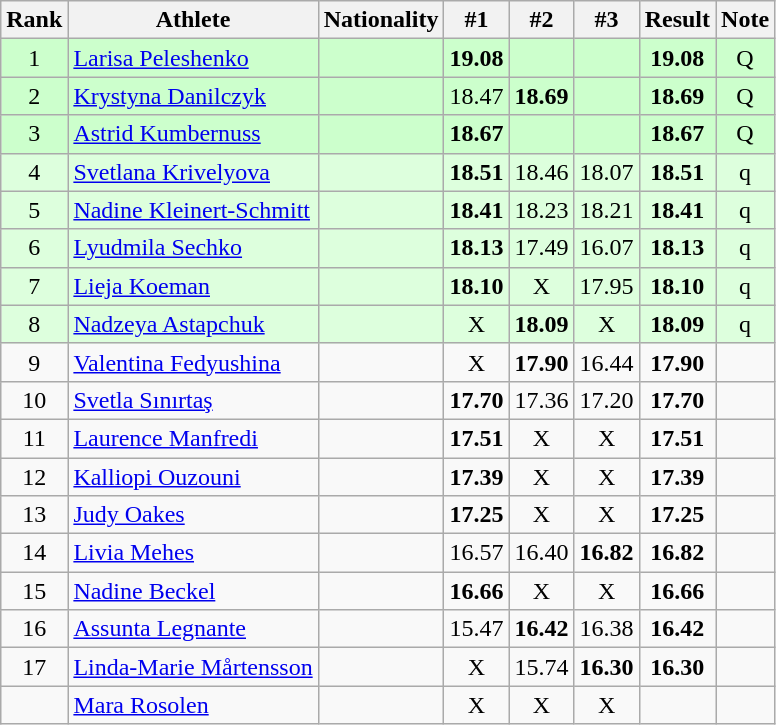<table class="wikitable sortable" style="text-align:center">
<tr>
<th>Rank</th>
<th>Athlete</th>
<th>Nationality</th>
<th>#1</th>
<th>#2</th>
<th>#3</th>
<th>Result</th>
<th>Note</th>
</tr>
<tr bgcolor=ccffcc>
<td>1</td>
<td align=left><a href='#'>Larisa Peleshenko</a></td>
<td align=left></td>
<td><strong>19.08</strong></td>
<td></td>
<td></td>
<td><strong>19.08</strong></td>
<td>Q</td>
</tr>
<tr bgcolor=ccffcc>
<td>2</td>
<td align=left><a href='#'>Krystyna Danilczyk</a></td>
<td align=left></td>
<td>18.47</td>
<td><strong>18.69</strong></td>
<td></td>
<td><strong>18.69</strong></td>
<td>Q</td>
</tr>
<tr bgcolor=ccffcc>
<td>3</td>
<td align=left><a href='#'>Astrid Kumbernuss</a></td>
<td align=left></td>
<td><strong>18.67</strong></td>
<td></td>
<td></td>
<td><strong>18.67</strong></td>
<td>Q</td>
</tr>
<tr bgcolor=ddffdd>
<td>4</td>
<td align=left><a href='#'>Svetlana Krivelyova</a></td>
<td align=left></td>
<td><strong>18.51</strong></td>
<td>18.46</td>
<td>18.07</td>
<td><strong>18.51</strong></td>
<td>q</td>
</tr>
<tr bgcolor=ddffdd>
<td>5</td>
<td align=left><a href='#'>Nadine Kleinert-Schmitt</a></td>
<td align=left></td>
<td><strong>18.41</strong></td>
<td>18.23</td>
<td>18.21</td>
<td><strong>18.41</strong></td>
<td>q</td>
</tr>
<tr bgcolor=ddffdd>
<td>6</td>
<td align=left><a href='#'>Lyudmila Sechko</a></td>
<td align=left></td>
<td><strong>18.13</strong></td>
<td>17.49</td>
<td>16.07</td>
<td><strong>18.13</strong></td>
<td>q</td>
</tr>
<tr bgcolor=ddffdd>
<td>7</td>
<td align=left><a href='#'>Lieja Koeman</a></td>
<td align=left></td>
<td><strong>18.10</strong></td>
<td>X</td>
<td>17.95</td>
<td><strong>18.10</strong></td>
<td>q</td>
</tr>
<tr bgcolor=ddffdd>
<td>8</td>
<td align=left><a href='#'>Nadzeya Astapchuk</a></td>
<td align=left></td>
<td>X</td>
<td><strong>18.09</strong></td>
<td>X</td>
<td><strong>18.09</strong></td>
<td>q</td>
</tr>
<tr>
<td>9</td>
<td align=left><a href='#'>Valentina Fedyushina</a></td>
<td align=left></td>
<td>X</td>
<td><strong>17.90</strong></td>
<td>16.44</td>
<td><strong>17.90</strong></td>
<td></td>
</tr>
<tr>
<td>10</td>
<td align=left><a href='#'>Svetla Sınırtaş</a></td>
<td align=left></td>
<td><strong>17.70</strong></td>
<td>17.36</td>
<td>17.20</td>
<td><strong>17.70</strong></td>
<td></td>
</tr>
<tr>
<td>11</td>
<td align=left><a href='#'>Laurence Manfredi</a></td>
<td align=left></td>
<td><strong>17.51</strong></td>
<td>X</td>
<td>X</td>
<td><strong>17.51</strong></td>
<td></td>
</tr>
<tr>
<td>12</td>
<td align=left><a href='#'>Kalliopi Ouzouni</a></td>
<td align=left></td>
<td><strong>17.39</strong></td>
<td>X</td>
<td>X</td>
<td><strong>17.39</strong></td>
<td></td>
</tr>
<tr>
<td>13</td>
<td align=left><a href='#'>Judy Oakes</a></td>
<td align=left></td>
<td><strong>17.25</strong></td>
<td>X</td>
<td>X</td>
<td><strong>17.25</strong></td>
<td></td>
</tr>
<tr>
<td>14</td>
<td align=left><a href='#'>Livia Mehes</a></td>
<td align=left></td>
<td>16.57</td>
<td>16.40</td>
<td><strong>16.82</strong></td>
<td><strong>16.82</strong></td>
<td></td>
</tr>
<tr>
<td>15</td>
<td align=left><a href='#'>Nadine Beckel</a></td>
<td align=left></td>
<td><strong>16.66</strong></td>
<td>X</td>
<td>X</td>
<td><strong>16.66</strong></td>
<td></td>
</tr>
<tr>
<td>16</td>
<td align=left><a href='#'>Assunta Legnante</a></td>
<td align=left></td>
<td>15.47</td>
<td><strong>16.42</strong></td>
<td>16.38</td>
<td><strong>16.42</strong></td>
<td></td>
</tr>
<tr>
<td>17</td>
<td align=left><a href='#'>Linda-Marie Mårtensson</a></td>
<td align=left></td>
<td>X</td>
<td>15.74</td>
<td><strong>16.30</strong></td>
<td><strong>16.30</strong></td>
<td></td>
</tr>
<tr>
<td></td>
<td align=left><a href='#'>Mara Rosolen</a></td>
<td align=left></td>
<td>X</td>
<td>X</td>
<td>X</td>
<td><strong></strong></td>
<td></td>
</tr>
</table>
